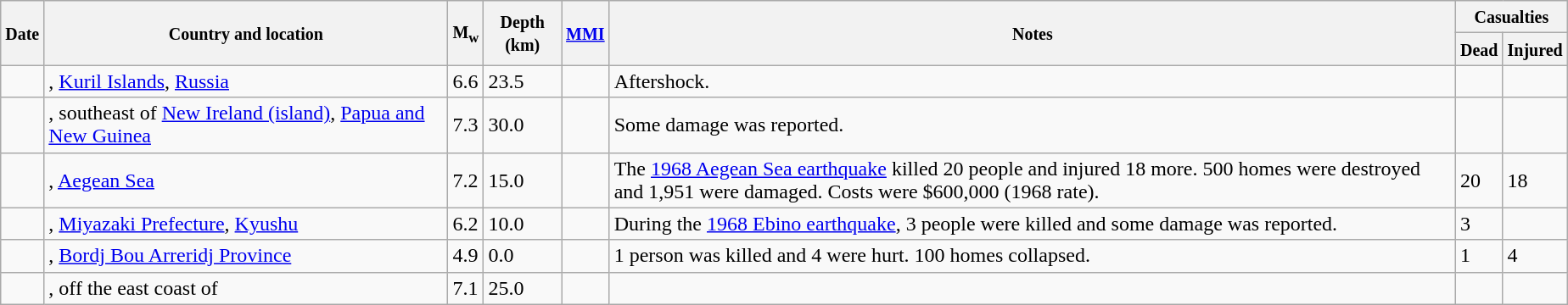<table class="wikitable sortable sort-under" style="border:1px black; margin-left:1em;">
<tr>
<th rowspan="2"><small>Date</small></th>
<th rowspan="2" style="width: 310px"><small>Country and location</small></th>
<th rowspan="2"><small>M<sub>w</sub></small></th>
<th rowspan="2"><small>Depth (km)</small></th>
<th rowspan="2"><small><a href='#'>MMI</a></small></th>
<th rowspan="2" class="unsortable"><small>Notes</small></th>
<th colspan="2"><small>Casualties</small></th>
</tr>
<tr>
<th><small>Dead</small></th>
<th><small>Injured</small></th>
</tr>
<tr>
<td></td>
<td>, <a href='#'>Kuril Islands</a>, <a href='#'>Russia</a></td>
<td>6.6</td>
<td>23.5</td>
<td></td>
<td>Aftershock.</td>
<td></td>
<td></td>
</tr>
<tr>
<td></td>
<td>, southeast of <a href='#'>New Ireland (island)</a>, <a href='#'>Papua and New Guinea</a></td>
<td>7.3</td>
<td>30.0</td>
<td></td>
<td>Some damage was reported.</td>
<td></td>
<td></td>
</tr>
<tr>
<td></td>
<td>, <a href='#'>Aegean Sea</a></td>
<td>7.2</td>
<td>15.0</td>
<td></td>
<td>The <a href='#'>1968 Aegean Sea earthquake</a> killed 20 people and injured 18 more. 500 homes were destroyed and 1,951 were damaged. Costs were $600,000 (1968 rate).</td>
<td>20</td>
<td>18</td>
</tr>
<tr>
<td></td>
<td>, <a href='#'>Miyazaki Prefecture</a>, <a href='#'>Kyushu</a></td>
<td>6.2</td>
<td>10.0</td>
<td></td>
<td>During the <a href='#'>1968 Ebino earthquake</a>, 3 people were killed and some damage was reported.</td>
<td>3</td>
<td></td>
</tr>
<tr>
<td></td>
<td>, <a href='#'>Bordj Bou Arreridj Province</a></td>
<td>4.9</td>
<td>0.0</td>
<td></td>
<td>1 person was killed and 4 were hurt. 100 homes collapsed.</td>
<td>1</td>
<td>4</td>
</tr>
<tr>
<td></td>
<td>, off the east coast of</td>
<td>7.1</td>
<td>25.0</td>
<td></td>
<td></td>
<td></td>
<td></td>
</tr>
</table>
